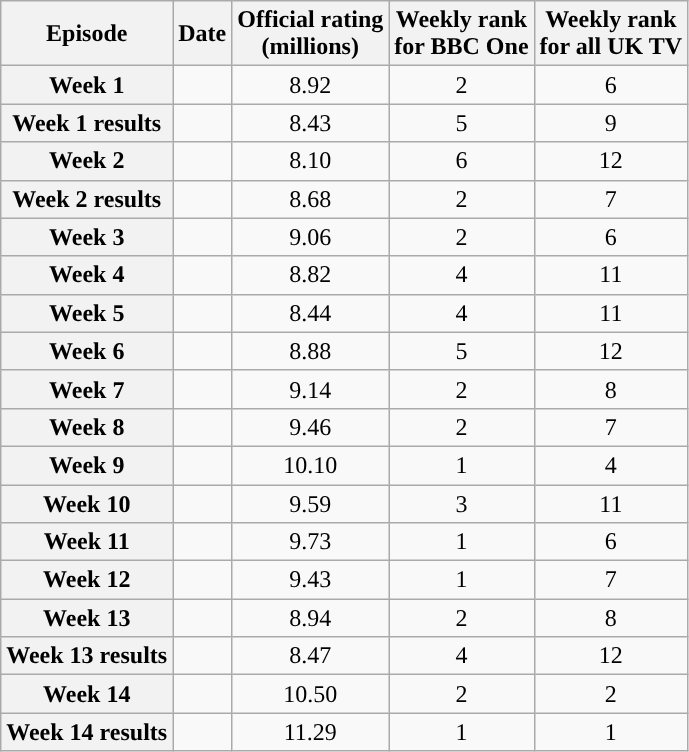<table class="wikitable sortable" style="text-align:center">
<tr>
<th scope="col">Episode</th>
<th scope="col">Date</th>
<th scope="col">Official rating<br>(millions)</th>
<th scope="col">Weekly rank<br>for BBC One</th>
<th scope="col">Weekly rank<br>for all UK TV</th>
</tr>
<tr>
<th scope="row">Week 1</th>
<td></td>
<td>8.92</td>
<td>2</td>
<td>6</td>
</tr>
<tr>
<th scope="row">Week 1 results</th>
<td></td>
<td>8.43</td>
<td>5</td>
<td>9</td>
</tr>
<tr>
<th scope="row">Week 2</th>
<td></td>
<td>8.10</td>
<td>6</td>
<td>12</td>
</tr>
<tr>
<th scope="row”">Week 2 results</th>
<td></td>
<td>8.68</td>
<td>2</td>
<td>7</td>
</tr>
<tr>
<th scope="row">Week 3</th>
<td></td>
<td>9.06</td>
<td>2</td>
<td>6</td>
</tr>
<tr>
<th scope="row">Week 4</th>
<td></td>
<td>8.82</td>
<td>4</td>
<td>11</td>
</tr>
<tr>
<th scope="row">Week 5</th>
<td></td>
<td>8.44</td>
<td>4</td>
<td>11</td>
</tr>
<tr>
<th scope="row">Week 6</th>
<td></td>
<td>8.88</td>
<td>5</td>
<td>12</td>
</tr>
<tr>
<th scope="row">Week 7</th>
<td></td>
<td>9.14</td>
<td>2</td>
<td>8</td>
</tr>
<tr>
<th scope="row">Week 8</th>
<td></td>
<td>9.46</td>
<td>2</td>
<td>7</td>
</tr>
<tr>
<th scope="row">Week 9</th>
<td></td>
<td>10.10</td>
<td>1</td>
<td>4</td>
</tr>
<tr>
<th scope="row">Week 10</th>
<td></td>
<td>9.59</td>
<td>3</td>
<td>11</td>
</tr>
<tr>
<th scope="row">Week 11</th>
<td></td>
<td>9.73</td>
<td>1</td>
<td>6</td>
</tr>
<tr>
<th scope="row">Week 12</th>
<td></td>
<td>9.43</td>
<td>1</td>
<td>7</td>
</tr>
<tr>
<th scope="row">Week 13</th>
<td></td>
<td>8.94</td>
<td>2</td>
<td>8</td>
</tr>
<tr>
<th scope="row">Week 13 results</th>
<td></td>
<td>8.47</td>
<td>4</td>
<td>12</td>
</tr>
<tr>
<th scope="row">Week 14</th>
<td></td>
<td>10.50</td>
<td>2</td>
<td>2</td>
</tr>
<tr>
<th scope="row">Week 14 results</th>
<td></td>
<td>11.29</td>
<td>1</td>
<td>1</td>
</tr>
</table>
